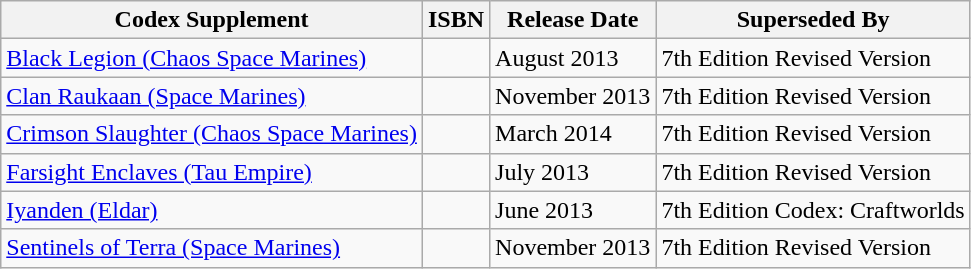<table class="wikitable mw-collapsible mw-collapsed sortable">
<tr>
<th>Codex Supplement</th>
<th>ISBN</th>
<th>Release Date</th>
<th>Superseded By</th>
</tr>
<tr>
<td><a href='#'>Black Legion (Chaos Space Marines)</a></td>
<td></td>
<td>August 2013</td>
<td>7th Edition Revised Version</td>
</tr>
<tr>
<td><a href='#'>Clan Raukaan (Space Marines)</a></td>
<td></td>
<td>November 2013</td>
<td>7th Edition Revised Version</td>
</tr>
<tr>
<td><a href='#'>Crimson Slaughter (Chaos Space Marines)</a></td>
<td></td>
<td>March 2014</td>
<td>7th Edition Revised Version</td>
</tr>
<tr>
<td><a href='#'>Farsight Enclaves (Tau Empire)</a></td>
<td></td>
<td>July 2013</td>
<td>7th Edition Revised Version</td>
</tr>
<tr>
<td><a href='#'>Iyanden (Eldar)</a></td>
<td></td>
<td>June 2013</td>
<td>7th Edition Codex: Craftworlds</td>
</tr>
<tr>
<td><a href='#'>Sentinels of Terra (Space Marines)</a></td>
<td></td>
<td>November 2013</td>
<td>7th Edition Revised Version</td>
</tr>
</table>
